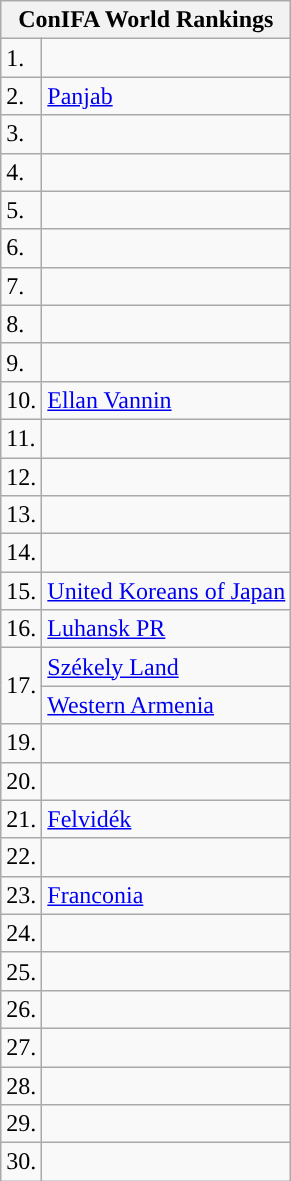<table class="wikitable">
<tr>
<th colspan=2>ConIFA World Rankings</th>
</tr>
<tr>
<td>1.</td>
<td></td>
</tr>
<tr>
<td>2.</td>
<td> <a href='#'>Panjab</a></td>
</tr>
<tr>
<td>3.</td>
<td></td>
</tr>
<tr>
<td>4.</td>
<td></td>
</tr>
<tr>
<td>5.</td>
<td></td>
</tr>
<tr>
<td>6.</td>
<td></td>
</tr>
<tr>
<td>7.</td>
<td></td>
</tr>
<tr>
<td>8.</td>
<td></td>
</tr>
<tr>
<td>9.</td>
<td></td>
</tr>
<tr>
<td>10.</td>
<td> <a href='#'>Ellan Vannin</a></td>
</tr>
<tr>
<td>11.</td>
<td></td>
</tr>
<tr>
<td>12.</td>
<td></td>
</tr>
<tr>
<td>13.</td>
<td></td>
</tr>
<tr>
<td>14.</td>
<td></td>
</tr>
<tr>
<td>15.</td>
<td> <a href='#'>United Koreans of Japan</a></td>
</tr>
<tr>
<td>16.</td>
<td> <a href='#'>Luhansk PR</a></td>
</tr>
<tr>
<td rowspan=2>17.</td>
<td> <a href='#'>Székely Land</a></td>
</tr>
<tr>
<td> <a href='#'>Western Armenia</a></td>
</tr>
<tr>
<td>19.</td>
<td></td>
</tr>
<tr>
<td>20.</td>
<td></td>
</tr>
<tr>
<td>21.</td>
<td> <a href='#'>Felvidék</a></td>
</tr>
<tr>
<td>22.</td>
<td></td>
</tr>
<tr>
<td>23.</td>
<td> <a href='#'>Franconia</a></td>
</tr>
<tr>
<td>24.</td>
<td></td>
</tr>
<tr>
<td>25.</td>
<td></td>
</tr>
<tr>
<td>26.</td>
<td></td>
</tr>
<tr>
<td>27.</td>
<td></td>
</tr>
<tr>
<td>28.</td>
<td></td>
</tr>
<tr>
<td>29.</td>
<td></td>
</tr>
<tr>
<td>30.</td>
<td></td>
</tr>
</table>
